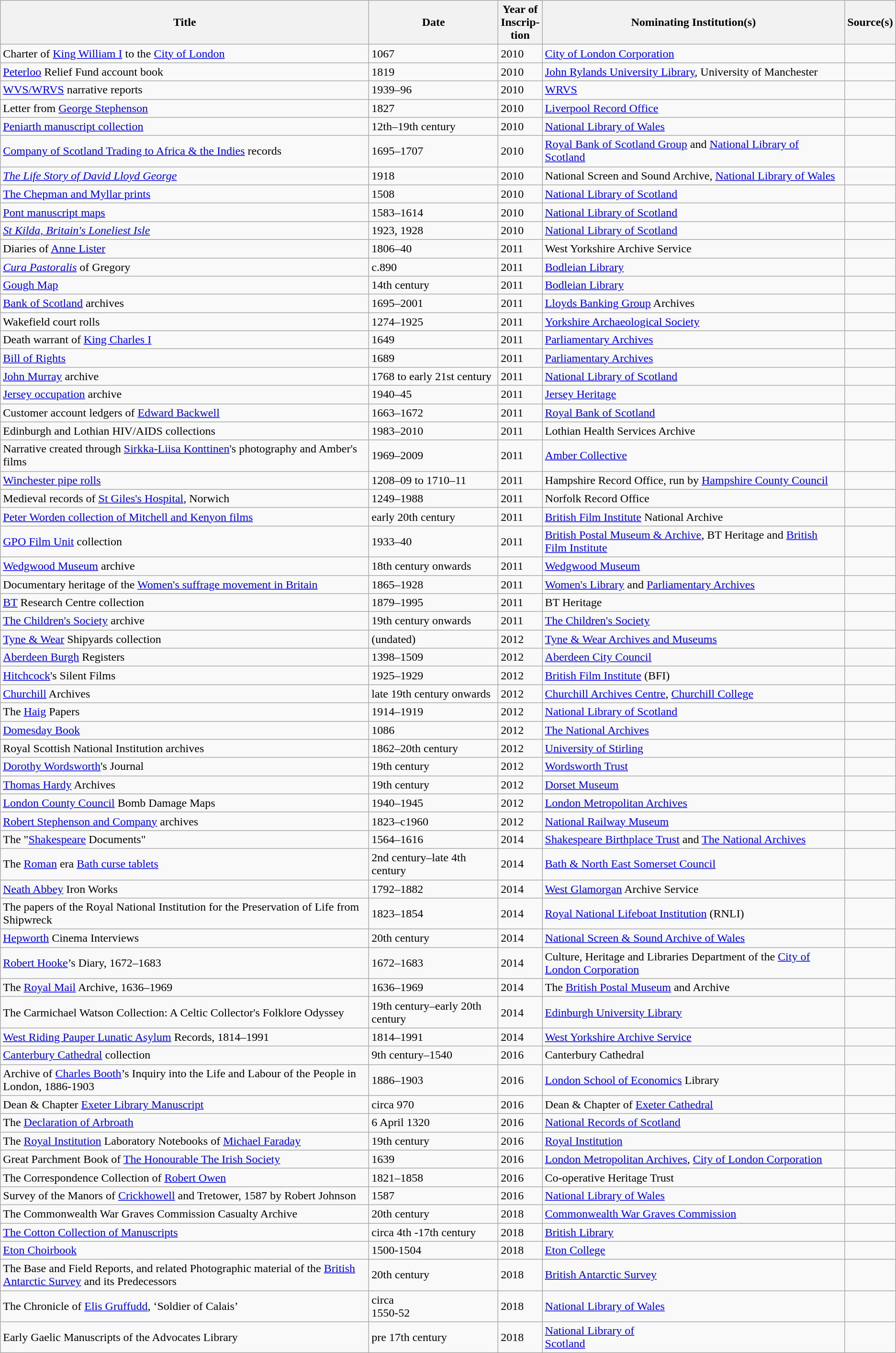<table class="wikitable">
<tr>
<th>Title</th>
<th>Date</th>
<th>Year of<br>Inscrip-<br>tion</th>
<th>Nominating Institution(s)</th>
<th>Source(s)</th>
</tr>
<tr>
<td>Charter of <a href='#'>King William I</a> to the <a href='#'>City of London</a></td>
<td>1067</td>
<td>2010</td>
<td><a href='#'>City of London Corporation</a></td>
<td></td>
</tr>
<tr>
<td><a href='#'>Peterloo</a> Relief Fund account book</td>
<td>1819</td>
<td>2010</td>
<td><a href='#'>John Rylands University Library</a>, University of Manchester</td>
<td></td>
</tr>
<tr>
<td><a href='#'>WVS/WRVS</a> narrative reports</td>
<td>1939–96</td>
<td>2010</td>
<td><a href='#'>WRVS</a></td>
<td></td>
</tr>
<tr>
<td>Letter from <a href='#'>George Stephenson</a></td>
<td>1827</td>
<td>2010</td>
<td><a href='#'>Liverpool Record Office</a></td>
<td></td>
</tr>
<tr>
<td><a href='#'>Peniarth manuscript collection</a></td>
<td>12th–19th century</td>
<td>2010</td>
<td><a href='#'>National Library of Wales</a></td>
<td></td>
</tr>
<tr>
<td><a href='#'>Company of Scotland Trading to Africa & the Indies</a> records</td>
<td>1695–1707</td>
<td>2010</td>
<td><a href='#'>Royal Bank of Scotland Group</a> and <a href='#'>National Library of Scotland</a></td>
<td></td>
</tr>
<tr>
<td><em><a href='#'>The Life Story of David Lloyd George</a></em></td>
<td>1918</td>
<td>2010</td>
<td>National Screen and Sound Archive, <a href='#'>National Library of Wales</a></td>
<td></td>
</tr>
<tr>
<td><a href='#'>The Chepman and Myllar prints</a></td>
<td>1508</td>
<td>2010</td>
<td><a href='#'>National Library of Scotland</a></td>
<td></td>
</tr>
<tr>
<td><a href='#'>Pont manuscript maps</a></td>
<td>1583–1614</td>
<td>2010</td>
<td><a href='#'>National Library of Scotland</a></td>
<td></td>
</tr>
<tr>
<td><em><a href='#'>St Kilda, Britain's Loneliest Isle</a></em></td>
<td>1923, 1928</td>
<td>2010</td>
<td><a href='#'>National Library of Scotland</a></td>
<td></td>
</tr>
<tr>
<td>Diaries of <a href='#'>Anne Lister</a></td>
<td>1806–40</td>
<td>2011</td>
<td>West Yorkshire Archive Service</td>
<td></td>
</tr>
<tr>
<td><em><a href='#'>Cura Pastoralis</a></em> of Gregory</td>
<td>c.890</td>
<td>2011</td>
<td><a href='#'>Bodleian Library</a></td>
<td></td>
</tr>
<tr>
<td><a href='#'>Gough Map</a></td>
<td>14th century</td>
<td>2011</td>
<td><a href='#'>Bodleian Library</a></td>
<td></td>
</tr>
<tr>
<td><a href='#'>Bank of Scotland</a> archives</td>
<td>1695–2001</td>
<td>2011</td>
<td><a href='#'>Lloyds Banking Group</a> Archives</td>
<td></td>
</tr>
<tr>
<td>Wakefield court rolls</td>
<td>1274–1925</td>
<td>2011</td>
<td><a href='#'>Yorkshire Archaeological Society</a></td>
<td></td>
</tr>
<tr>
<td>Death warrant of <a href='#'>King Charles I</a></td>
<td>1649</td>
<td>2011</td>
<td><a href='#'>Parliamentary Archives</a></td>
<td></td>
</tr>
<tr>
<td><a href='#'>Bill of Rights</a></td>
<td>1689</td>
<td>2011</td>
<td><a href='#'>Parliamentary Archives</a></td>
<td></td>
</tr>
<tr>
<td><a href='#'>John Murray</a> archive</td>
<td>1768 to early 21st century</td>
<td>2011</td>
<td><a href='#'>National Library of Scotland</a></td>
<td></td>
</tr>
<tr>
<td><a href='#'>Jersey occupation</a> archive</td>
<td>1940–45</td>
<td>2011</td>
<td><a href='#'>Jersey Heritage</a></td>
<td></td>
</tr>
<tr>
<td>Customer account ledgers of <a href='#'>Edward Backwell</a></td>
<td>1663–1672</td>
<td>2011</td>
<td><a href='#'>Royal Bank of Scotland</a></td>
<td></td>
</tr>
<tr>
<td>Edinburgh and Lothian HIV/AIDS collections</td>
<td>1983–2010</td>
<td>2011</td>
<td>Lothian Health Services Archive</td>
<td></td>
</tr>
<tr>
<td>Narrative created through <a href='#'>Sirkka-Liisa Konttinen</a>'s photography and Amber's films</td>
<td>1969–2009</td>
<td>2011</td>
<td><a href='#'>Amber Collective</a></td>
<td></td>
</tr>
<tr>
<td><a href='#'>Winchester pipe rolls</a></td>
<td>1208–09 to 1710–11</td>
<td>2011</td>
<td>Hampshire Record Office, run by <a href='#'>Hampshire County Council</a></td>
<td></td>
</tr>
<tr>
<td>Medieval records of <a href='#'>St Giles's Hospital</a>, Norwich</td>
<td>1249–1988</td>
<td>2011</td>
<td>Norfolk Record Office</td>
<td></td>
</tr>
<tr>
<td><a href='#'>Peter Worden collection of Mitchell and Kenyon films</a></td>
<td>early 20th century</td>
<td>2011</td>
<td><a href='#'>British Film Institute</a> National Archive</td>
<td></td>
</tr>
<tr>
<td><a href='#'>GPO Film Unit</a> collection</td>
<td>1933–40</td>
<td>2011</td>
<td><a href='#'>British Postal Museum & Archive</a>, BT Heritage and <a href='#'>British Film Institute</a></td>
<td></td>
</tr>
<tr>
<td><a href='#'>Wedgwood Museum</a> archive</td>
<td>18th century onwards</td>
<td>2011</td>
<td><a href='#'>Wedgwood Museum</a></td>
<td></td>
</tr>
<tr>
<td>Documentary heritage of the <a href='#'>Women's suffrage movement in Britain</a></td>
<td>1865–1928</td>
<td>2011</td>
<td><a href='#'>Women's Library</a> and <a href='#'>Parliamentary Archives</a></td>
<td></td>
</tr>
<tr>
<td><a href='#'>BT</a> Research Centre collection</td>
<td>1879–1995</td>
<td>2011</td>
<td>BT Heritage</td>
<td></td>
</tr>
<tr>
<td><a href='#'>The Children's Society</a> archive</td>
<td>19th century onwards</td>
<td>2011</td>
<td><a href='#'>The Children's Society</a></td>
<td></td>
</tr>
<tr>
<td><a href='#'>Tyne & Wear</a> Shipyards collection</td>
<td>(undated)</td>
<td>2012</td>
<td><a href='#'>Tyne & Wear Archives and Museums</a></td>
<td></td>
</tr>
<tr>
<td><a href='#'>Aberdeen Burgh</a> Registers</td>
<td>1398–1509</td>
<td>2012</td>
<td><a href='#'>Aberdeen City Council</a></td>
<td></td>
</tr>
<tr>
<td><a href='#'>Hitchcock</a>'s Silent Films</td>
<td>1925–1929</td>
<td>2012</td>
<td><a href='#'>British Film Institute</a> (BFI)</td>
<td></td>
</tr>
<tr>
<td><a href='#'>Churchill</a> Archives</td>
<td>late 19th century onwards</td>
<td>2012</td>
<td><a href='#'>Churchill Archives Centre</a>, <a href='#'>Churchill College</a></td>
<td></td>
</tr>
<tr>
<td>The <a href='#'>Haig</a> Papers</td>
<td>1914–1919</td>
<td>2012</td>
<td><a href='#'>National Library of Scotland</a></td>
<td></td>
</tr>
<tr>
<td><a href='#'>Domesday Book</a></td>
<td>1086</td>
<td>2012</td>
<td><a href='#'>The National Archives</a></td>
<td></td>
</tr>
<tr>
<td>Royal Scottish National Institution archives</td>
<td>1862–20th century</td>
<td>2012</td>
<td><a href='#'>University of Stirling</a></td>
<td></td>
</tr>
<tr>
<td><a href='#'>Dorothy Wordsworth</a>'s Journal</td>
<td>19th century</td>
<td>2012</td>
<td><a href='#'>Wordsworth Trust</a></td>
<td></td>
</tr>
<tr>
<td><a href='#'>Thomas Hardy</a> Archives</td>
<td>19th century</td>
<td>2012</td>
<td><a href='#'>Dorset Museum</a></td>
<td></td>
</tr>
<tr>
<td><a href='#'>London County Council</a> Bomb Damage Maps</td>
<td>1940–1945</td>
<td>2012</td>
<td><a href='#'>London Metropolitan Archives</a></td>
<td></td>
</tr>
<tr>
<td><a href='#'>Robert Stephenson and Company</a> archives</td>
<td>1823–c1960</td>
<td>2012</td>
<td><a href='#'>National Railway Museum</a></td>
<td></td>
</tr>
<tr>
<td>The "<a href='#'>Shakespeare</a> Documents"</td>
<td>1564–1616</td>
<td>2014</td>
<td><a href='#'>Shakespeare Birthplace Trust</a> and <a href='#'>The National Archives</a></td>
<td></td>
</tr>
<tr>
<td>The <a href='#'>Roman</a> era <a href='#'>Bath curse tablets</a></td>
<td>2nd century–late 4th century</td>
<td>2014</td>
<td><a href='#'>Bath & North East Somerset Council</a></td>
<td></td>
</tr>
<tr>
<td><a href='#'>Neath Abbey</a> Iron Works</td>
<td>1792–1882</td>
<td>2014</td>
<td><a href='#'>West Glamorgan</a> Archive Service</td>
<td></td>
</tr>
<tr>
<td>The papers of the Royal National Institution for the Preservation of Life from Shipwreck</td>
<td>1823–1854</td>
<td>2014</td>
<td><a href='#'>Royal National Lifeboat Institution</a> (RNLI)</td>
<td></td>
</tr>
<tr>
<td><a href='#'>Hepworth</a> Cinema Interviews</td>
<td>20th century</td>
<td>2014</td>
<td><a href='#'>National Screen & Sound Archive of Wales</a></td>
<td></td>
</tr>
<tr>
<td><a href='#'>Robert Hooke</a>’s Diary, 1672–1683</td>
<td>1672–1683</td>
<td>2014</td>
<td>Culture, Heritage and Libraries Department of the <a href='#'>City of London Corporation</a></td>
<td></td>
</tr>
<tr>
<td>The <a href='#'>Royal Mail</a> Archive, 1636–1969</td>
<td>1636–1969</td>
<td>2014</td>
<td>The <a href='#'>British Postal Museum</a> and Archive</td>
<td></td>
</tr>
<tr>
<td>The Carmichael Watson Collection: A Celtic Collector's Folklore Odyssey</td>
<td>19th century–early 20th century</td>
<td>2014</td>
<td><a href='#'>Edinburgh University Library</a></td>
<td></td>
</tr>
<tr>
<td><a href='#'>West Riding Pauper Lunatic Asylum</a> Records, 1814–1991</td>
<td>1814–1991</td>
<td>2014</td>
<td><a href='#'>West Yorkshire Archive Service</a></td>
<td></td>
</tr>
<tr>
<td><a href='#'>Canterbury Cathedral</a> collection</td>
<td>9th century–1540</td>
<td>2016</td>
<td>Canterbury Cathedral</td>
<td></td>
</tr>
<tr>
<td>Archive of <a href='#'>Charles Booth</a>’s Inquiry into the Life and Labour of the People in London, 1886-1903</td>
<td>1886–1903</td>
<td>2016</td>
<td><a href='#'>London School of Economics</a> Library</td>
<td></td>
</tr>
<tr>
<td>Dean & Chapter <a href='#'>Exeter Library Manuscript</a></td>
<td>circa 970</td>
<td>2016</td>
<td>Dean & Chapter of <a href='#'>Exeter Cathedral</a></td>
<td></td>
</tr>
<tr>
<td>The <a href='#'>Declaration of Arbroath</a></td>
<td>6 April 1320</td>
<td>2016</td>
<td><a href='#'>National Records of Scotland</a></td>
<td></td>
</tr>
<tr>
<td>The <a href='#'>Royal Institution</a> Laboratory Notebooks of <a href='#'>Michael Faraday</a></td>
<td>19th century</td>
<td>2016</td>
<td><a href='#'>Royal Institution</a></td>
<td></td>
</tr>
<tr>
<td>Great Parchment Book of <a href='#'>The Honourable The Irish Society</a></td>
<td>1639</td>
<td>2016</td>
<td><a href='#'>London Metropolitan Archives</a>, <a href='#'>City of London Corporation</a></td>
<td></td>
</tr>
<tr>
<td>The Correspondence Collection of <a href='#'>Robert Owen</a></td>
<td>1821–1858</td>
<td>2016</td>
<td>Co-operative Heritage Trust</td>
<td></td>
</tr>
<tr>
<td>Survey of the Manors of <a href='#'>Crickhowell</a> and Tretower, 1587 by Robert Johnson</td>
<td>1587</td>
<td>2016</td>
<td><a href='#'>National Library of Wales</a></td>
<td></td>
</tr>
<tr>
<td>The Commonwealth War Graves Commission Casualty Archive</td>
<td>20th century</td>
<td>2018</td>
<td><a href='#'>Commonwealth War Graves Commission</a></td>
<td></td>
</tr>
<tr>
<td><a href='#'>The Cotton Collection of Manuscripts</a></td>
<td>circa 4th -17th century</td>
<td>2018</td>
<td><a href='#'>British Library</a></td>
<td></td>
</tr>
<tr>
<td><a href='#'>Eton Choirbook</a></td>
<td>1500-1504</td>
<td>2018</td>
<td><a href='#'>Eton College</a></td>
<td></td>
</tr>
<tr>
<td>The Base and Field Reports, and related Photographic material of the <a href='#'>British</a><br><a href='#'>Antarctic Survey</a> and its Predecessors</td>
<td>20th century</td>
<td>2018</td>
<td><a href='#'>British Antarctic Survey</a></td>
<td></td>
</tr>
<tr>
<td>The Chronicle of <a href='#'>Elis Gruffudd</a>, ‘Soldier of Calais’</td>
<td>circa<br>1550-52</td>
<td>2018</td>
<td><a href='#'>National Library of Wales</a></td>
<td></td>
</tr>
<tr>
<td>Early Gaelic Manuscripts of the Advocates Library</td>
<td>pre 17th century</td>
<td>2018</td>
<td><a href='#'>National Library of</a><br><a href='#'>Scotland</a></td>
<td></td>
</tr>
</table>
